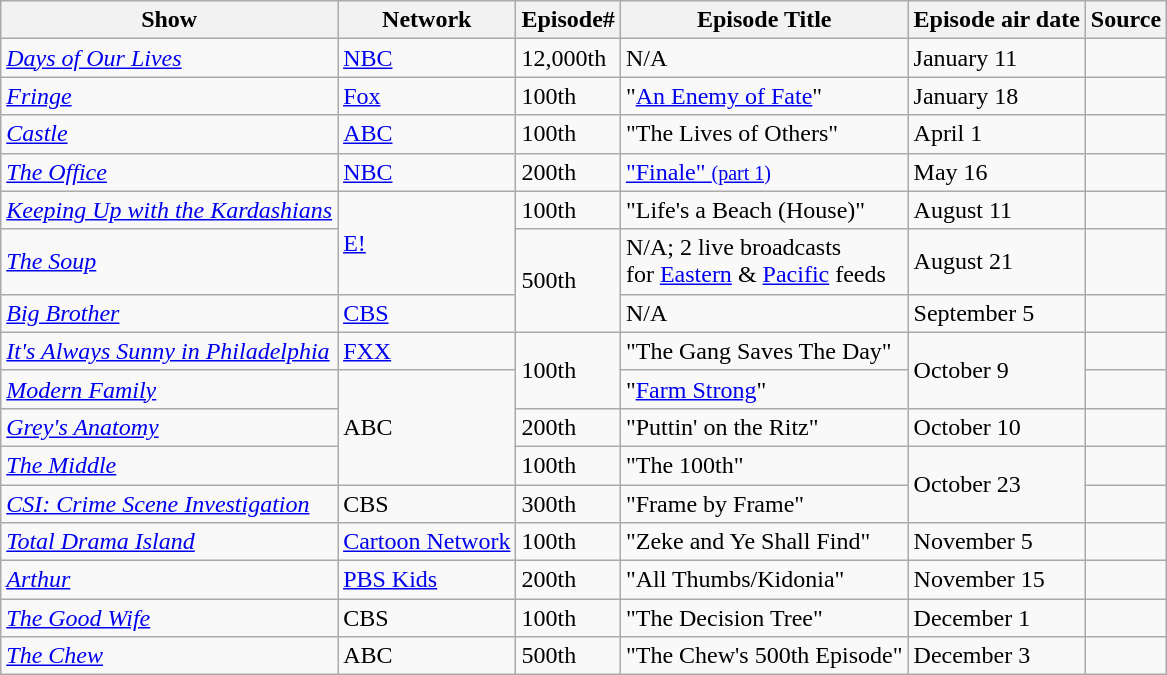<table class="wikitable">
<tr ">
<th>Show</th>
<th>Network</th>
<th>Episode#</th>
<th>Episode Title </th>
<th>Episode air date </th>
<th>Source</th>
</tr>
<tr>
<td><em><a href='#'>Days of Our Lives</a></em></td>
<td><a href='#'>NBC</a></td>
<td>12,000th</td>
<td>N/A</td>
<td>January 11</td>
<td></td>
</tr>
<tr>
<td><em><a href='#'>Fringe</a></em></td>
<td><a href='#'>Fox</a></td>
<td>100th</td>
<td>"<a href='#'>An Enemy of Fate</a>"</td>
<td>January 18</td>
<td></td>
</tr>
<tr>
<td><em><a href='#'>Castle</a></em></td>
<td><a href='#'>ABC</a></td>
<td>100th</td>
<td>"The Lives of Others"</td>
<td>April 1</td>
<td></td>
</tr>
<tr>
<td><em><a href='#'>The Office</a></em></td>
<td><a href='#'>NBC</a></td>
<td>200th</td>
<td><a href='#'>"Finale" <small>(part 1)</small></a></td>
<td>May 16</td>
<td></td>
</tr>
<tr>
<td><em><a href='#'>Keeping Up with the Kardashians</a></em></td>
<td rowspan=2><a href='#'>E!</a></td>
<td>100th</td>
<td>"Life's a Beach (House)"</td>
<td>August 11</td>
<td></td>
</tr>
<tr>
<td><em><a href='#'>The Soup</a></em></td>
<td rowspan=2>500th</td>
<td>N/A; 2 live broadcasts<br>for <a href='#'>Eastern</a> & <a href='#'>Pacific</a> feeds</td>
<td>August 21</td>
<td></td>
</tr>
<tr>
<td><em><a href='#'>Big Brother</a></em></td>
<td><a href='#'>CBS</a></td>
<td>N/A</td>
<td>September 5</td>
<td></td>
</tr>
<tr>
<td><em><a href='#'>It's Always Sunny in Philadelphia</a></em></td>
<td><a href='#'>FXX</a></td>
<td rowspan=2>100th</td>
<td>"The Gang Saves The Day"</td>
<td rowspan=2>October 9</td>
<td></td>
</tr>
<tr>
<td><em><a href='#'>Modern Family</a></em></td>
<td rowspan=3>ABC</td>
<td>"<a href='#'>Farm Strong</a>"</td>
<td></td>
</tr>
<tr>
<td><em><a href='#'>Grey's Anatomy</a></em></td>
<td>200th</td>
<td>"Puttin' on the Ritz"</td>
<td>October 10</td>
<td></td>
</tr>
<tr>
<td><em><a href='#'>The Middle</a></em></td>
<td>100th</td>
<td>"The 100th"</td>
<td rowspan="2">October 23</td>
<td></td>
</tr>
<tr>
<td><em><a href='#'>CSI: Crime Scene Investigation</a></em></td>
<td>CBS</td>
<td>300th</td>
<td>"Frame by Frame"</td>
<td></td>
</tr>
<tr>
<td><em><a href='#'>Total Drama Island</a></em></td>
<td><a href='#'>Cartoon Network</a></td>
<td>100th</td>
<td>"Zeke and Ye Shall Find"</td>
<td>November 5</td>
<td></td>
</tr>
<tr>
<td><em><a href='#'>Arthur</a></em></td>
<td><a href='#'>PBS Kids</a></td>
<td>200th</td>
<td>"All Thumbs/Kidonia"</td>
<td>November 15</td>
<td></td>
</tr>
<tr>
<td><em><a href='#'>The Good Wife</a></em></td>
<td>CBS</td>
<td>100th</td>
<td>"The Decision Tree"</td>
<td>December 1</td>
<td></td>
</tr>
<tr>
<td><em><a href='#'>The Chew</a></em></td>
<td>ABC</td>
<td>500th</td>
<td>"The Chew's 500th Episode"</td>
<td>December 3</td>
<td></td>
</tr>
</table>
